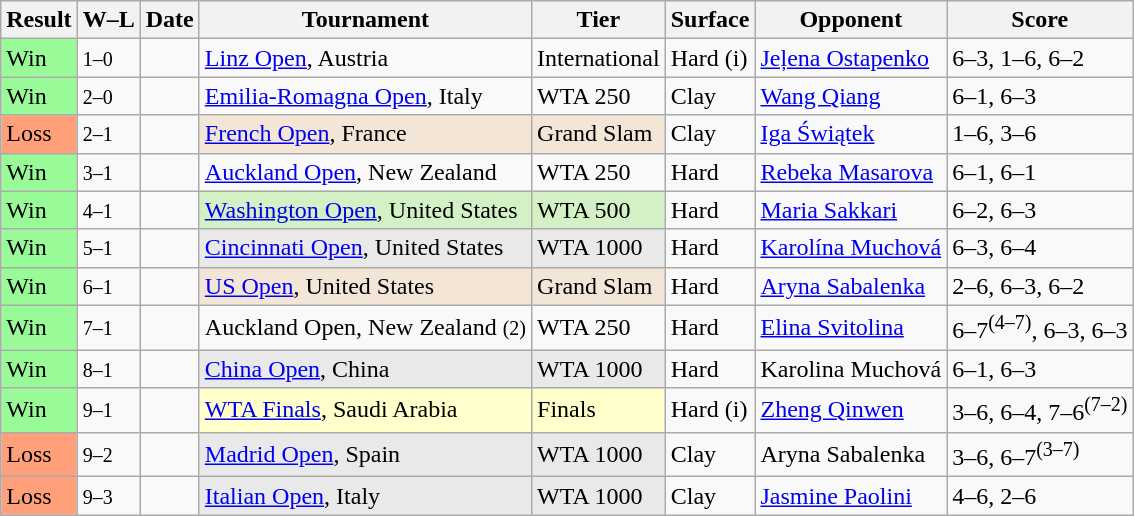<table class="sortable wikitable nowrap">
<tr>
<th>Result</th>
<th class="unsortable">W–L</th>
<th>Date</th>
<th>Tournament</th>
<th>Tier</th>
<th>Surface</th>
<th>Opponent</th>
<th class="unsortable">Score</th>
</tr>
<tr>
<td bgcolor=98fb98>Win</td>
<td><small>1–0</small></td>
<td><a href='#'></a></td>
<td><a href='#'>Linz Open</a>, Austria</td>
<td>International</td>
<td>Hard (i)</td>
<td> <a href='#'>Jeļena Ostapenko</a></td>
<td>6–3, 1–6, 6–2</td>
</tr>
<tr>
<td bgcolor=98fb98>Win</td>
<td><small>2–0</small></td>
<td><a href='#'></a></td>
<td><a href='#'>Emilia-Romagna Open</a>, Italy</td>
<td>WTA 250</td>
<td>Clay</td>
<td> <a href='#'>Wang Qiang</a></td>
<td>6–1, 6–3</td>
</tr>
<tr>
<td bgcolor=ffa07a>Loss</td>
<td><small>2–1</small></td>
<td><a href='#'></a></td>
<td bgcolor=F3E6D7><a href='#'>French Open</a>, France</td>
<td bgcolor=F3E6D7>Grand Slam</td>
<td>Clay</td>
<td> <a href='#'>Iga Świątek</a></td>
<td>1–6, 3–6</td>
</tr>
<tr>
<td bgcolor=98fb98>Win</td>
<td><small>3–1</small></td>
<td><a href='#'></a></td>
<td><a href='#'>Auckland Open</a>, New Zealand</td>
<td>WTA 250</td>
<td>Hard</td>
<td> <a href='#'>Rebeka Masarova</a></td>
<td>6–1, 6–1</td>
</tr>
<tr>
<td bgcolor=98fb98>Win</td>
<td><small>4–1</small></td>
<td><a href='#'></a></td>
<td bgcolor=D4F1C5><a href='#'>Washington Open</a>, United States</td>
<td bgcolor=D4F1C5>WTA 500</td>
<td>Hard</td>
<td> <a href='#'>Maria Sakkari</a></td>
<td>6–2, 6–3</td>
</tr>
<tr>
<td bgcolor=98fb98>Win</td>
<td><small>5–1</small></td>
<td><a href='#'></a></td>
<td bgcolor=E9E9E9><a href='#'>Cincinnati Open</a>, United States</td>
<td bgcolor=E9E9E9>WTA 1000</td>
<td>Hard</td>
<td> <a href='#'>Karolína Muchová</a></td>
<td>6–3, 6–4</td>
</tr>
<tr>
<td bgcolor=98fb98>Win</td>
<td><small>6–1</small></td>
<td><a href='#'></a></td>
<td bgcolor=F3E6D7><a href='#'>US Open</a>, United States</td>
<td bgcolor=F3E6D7>Grand Slam</td>
<td>Hard</td>
<td> <a href='#'>Aryna Sabalenka</a></td>
<td>2–6, 6–3, 6–2</td>
</tr>
<tr>
<td bgcolor=98fb98>Win</td>
<td><small>7–1</small></td>
<td><a href='#'></a></td>
<td>Auckland Open, New Zealand <small>(2)</small></td>
<td>WTA 250</td>
<td>Hard</td>
<td> <a href='#'>Elina Svitolina</a></td>
<td>6–7<sup>(4–7)</sup>, 6–3, 6–3</td>
</tr>
<tr>
<td bgcolor=98fb98>Win</td>
<td><small>8–1</small></td>
<td><a href='#'></a></td>
<td bgcolor=E9E9E9><a href='#'>China Open</a>, China</td>
<td bgcolor=E9E9E9>WTA 1000</td>
<td>Hard</td>
<td> Karolina Muchová</td>
<td>6–1, 6–3</td>
</tr>
<tr>
<td bgcolor=98fb98>Win</td>
<td><small>9–1</small></td>
<td><a href='#'></a></td>
<td bgcolor=ffffcc><a href='#'>WTA Finals</a>, Saudi Arabia</td>
<td bgcolor=ffffcc>Finals</td>
<td>Hard (i)</td>
<td> <a href='#'>Zheng Qinwen</a></td>
<td>3–6, 6–4, 7–6<sup>(7–2)</sup></td>
</tr>
<tr>
<td bgcolor=ffa07a>Loss</td>
<td><small>9–2</small></td>
<td><a href='#'></a></td>
<td bgcolor=E9E9E9><a href='#'>Madrid Open</a>, Spain</td>
<td bgcolor=E9E9E9>WTA 1000</td>
<td>Clay</td>
<td> Aryna Sabalenka</td>
<td>3–6, 6–7<sup>(3–7)</sup></td>
</tr>
<tr>
<td bgcolor=ffa07a>Loss</td>
<td><small>9–3</small></td>
<td><a href='#'></a></td>
<td bgcolor=E9E9E9><a href='#'>Italian Open</a>, Italy</td>
<td bgcolor=E9E9E9>WTA 1000</td>
<td>Clay</td>
<td> <a href='#'>Jasmine Paolini</a></td>
<td>4–6, 2–6</td>
</tr>
</table>
